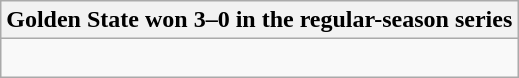<table class="wikitable collapsible collapsed">
<tr>
<th>Golden State won 3–0 in the regular-season series</th>
</tr>
<tr>
<td><br>

</td>
</tr>
</table>
